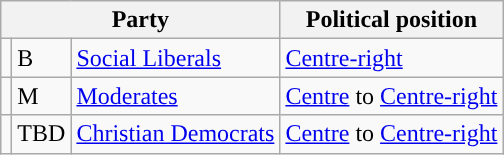<table class="wikitable">
<tr>
<th colspan="3">Party</th>
<th>Political position</th>
</tr>
<tr>
<td></td>
<td>B</td>
<td><a href='#'>Social Liberals</a></td>
<td><a href='#'>Centre-right</a></td>
</tr>
<tr>
<td></td>
<td>M</td>
<td><a href='#'>Moderates</a></td>
<td><a href='#'>Centre</a> to <a href='#'>Centre-right</a></td>
</tr>
<tr>
<td></td>
<td>TBD</td>
<td><a href='#'>Christian Democrats</a></td>
<td><a href='#'>Centre</a> to <a href='#'>Centre-right</a></td>
</tr>
</table>
